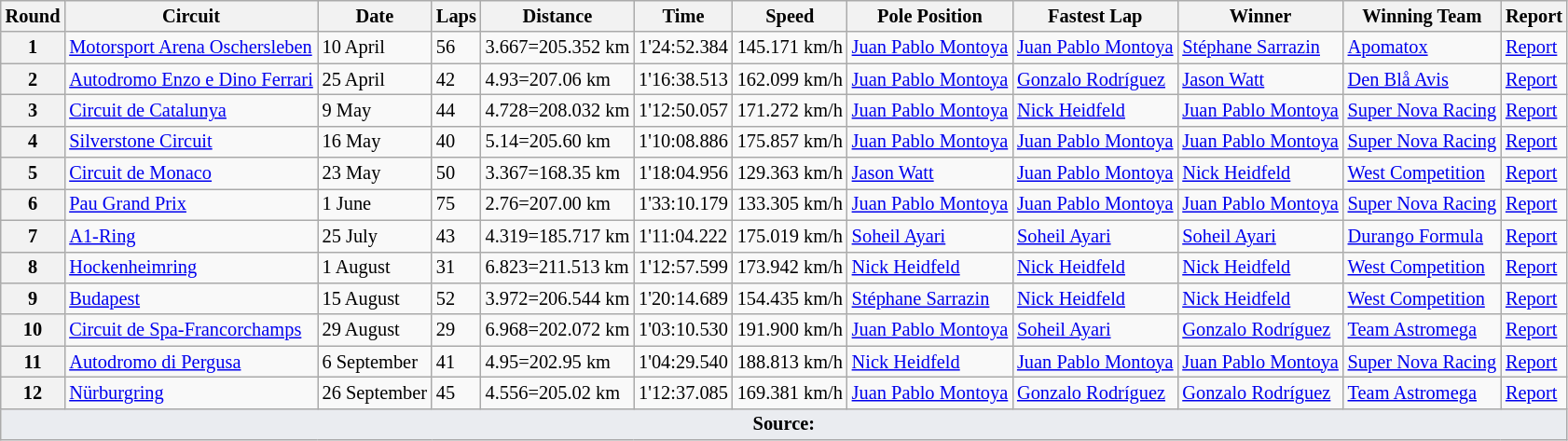<table class="wikitable" style="font-size: 85%;">
<tr>
<th>Round</th>
<th>Circuit</th>
<th>Date</th>
<th>Laps</th>
<th>Distance</th>
<th>Time</th>
<th>Speed</th>
<th>Pole Position</th>
<th>Fastest Lap</th>
<th>Winner</th>
<th>Winning Team</th>
<th>Report</th>
</tr>
<tr>
<th>1</th>
<td nowrap> <a href='#'>Motorsport Arena Oschersleben</a></td>
<td nowrap>10 April</td>
<td>56</td>
<td>3.667=205.352 km</td>
<td>1'24:52.384</td>
<td>145.171 km/h</td>
<td nowrap> <a href='#'>Juan Pablo Montoya</a></td>
<td nowrap> <a href='#'>Juan Pablo Montoya</a></td>
<td nowrap> <a href='#'>Stéphane Sarrazin</a></td>
<td nowrap> <a href='#'>Apomatox</a></td>
<td><a href='#'>Report</a></td>
</tr>
<tr>
<th>2</th>
<td nowrap> <a href='#'>Autodromo Enzo e Dino Ferrari</a></td>
<td nowrap>25 April</td>
<td>42</td>
<td>4.93=207.06 km</td>
<td>1'16:38.513</td>
<td>162.099 km/h</td>
<td nowrap> <a href='#'>Juan Pablo Montoya</a></td>
<td nowrap> <a href='#'>Gonzalo Rodríguez</a></td>
<td nowrap> <a href='#'>Jason Watt</a></td>
<td nowrap> <a href='#'>Den Blå Avis</a></td>
<td><a href='#'>Report</a></td>
</tr>
<tr>
<th>3</th>
<td nowrap> <a href='#'>Circuit de Catalunya</a></td>
<td nowrap>9 May</td>
<td>44</td>
<td>4.728=208.032 km</td>
<td>1'12:50.057</td>
<td>171.272 km/h</td>
<td nowrap> <a href='#'>Juan Pablo Montoya</a></td>
<td nowrap> <a href='#'>Nick Heidfeld</a></td>
<td nowrap> <a href='#'>Juan Pablo Montoya</a></td>
<td nowrap> <a href='#'>Super Nova Racing</a></td>
<td><a href='#'>Report</a></td>
</tr>
<tr>
<th>4</th>
<td nowrap> <a href='#'>Silverstone Circuit</a></td>
<td nowrap>16 May</td>
<td>40</td>
<td>5.14=205.60 km</td>
<td>1'10:08.886</td>
<td>175.857 km/h</td>
<td nowrap> <a href='#'>Juan Pablo Montoya</a></td>
<td nowrap> <a href='#'>Juan Pablo Montoya</a></td>
<td nowrap> <a href='#'>Juan Pablo Montoya</a></td>
<td nowrap> <a href='#'>Super Nova Racing</a></td>
<td><a href='#'>Report</a></td>
</tr>
<tr>
<th>5</th>
<td nowrap> <a href='#'>Circuit de Monaco</a></td>
<td nowrap>23 May</td>
<td>50</td>
<td>3.367=168.35 km</td>
<td>1'18:04.956</td>
<td>129.363 km/h</td>
<td nowrap> <a href='#'>Jason Watt</a></td>
<td nowrap> <a href='#'>Juan Pablo Montoya</a></td>
<td nowrap> <a href='#'>Nick Heidfeld</a></td>
<td nowrap> <a href='#'>West Competition</a></td>
<td><a href='#'>Report</a></td>
</tr>
<tr>
<th>6</th>
<td nowrap> <a href='#'>Pau Grand Prix</a></td>
<td nowrap>1 June</td>
<td>75</td>
<td>2.76=207.00 km</td>
<td>1'33:10.179</td>
<td>133.305 km/h</td>
<td nowrap> <a href='#'>Juan Pablo Montoya</a></td>
<td nowrap> <a href='#'>Juan Pablo Montoya</a></td>
<td nowrap> <a href='#'>Juan Pablo Montoya</a></td>
<td nowrap> <a href='#'>Super Nova Racing</a></td>
<td><a href='#'>Report</a></td>
</tr>
<tr>
<th>7</th>
<td nowrap> <a href='#'>A1-Ring</a></td>
<td nowrap>25 July</td>
<td>43</td>
<td>4.319=185.717 km</td>
<td>1'11:04.222</td>
<td>175.019 km/h</td>
<td nowrap> <a href='#'>Soheil Ayari</a></td>
<td nowrap> <a href='#'>Soheil Ayari</a></td>
<td nowrap> <a href='#'>Soheil Ayari</a></td>
<td nowrap> <a href='#'>Durango Formula</a></td>
<td><a href='#'>Report</a></td>
</tr>
<tr>
<th>8</th>
<td nowrap> <a href='#'>Hockenheimring</a></td>
<td nowrap>1 August</td>
<td>31</td>
<td>6.823=211.513 km</td>
<td>1'12:57.599</td>
<td>173.942 km/h</td>
<td nowrap> <a href='#'>Nick Heidfeld</a></td>
<td nowrap> <a href='#'>Nick Heidfeld</a></td>
<td nowrap> <a href='#'>Nick Heidfeld</a></td>
<td nowrap> <a href='#'>West Competition</a></td>
<td><a href='#'>Report</a></td>
</tr>
<tr>
<th>9</th>
<td nowrap> <a href='#'>Budapest</a></td>
<td nowrap>15 August</td>
<td>52</td>
<td>3.972=206.544 km</td>
<td>1'20:14.689</td>
<td>154.435 km/h</td>
<td nowrap> <a href='#'>Stéphane Sarrazin</a></td>
<td nowrap> <a href='#'>Nick Heidfeld</a></td>
<td nowrap> <a href='#'>Nick Heidfeld</a></td>
<td nowrap> <a href='#'>West Competition</a></td>
<td><a href='#'>Report</a></td>
</tr>
<tr>
<th>10</th>
<td nowrap> <a href='#'>Circuit de Spa-Francorchamps</a></td>
<td nowrap>29 August</td>
<td>29</td>
<td>6.968=202.072 km</td>
<td>1'03:10.530</td>
<td>191.900 km/h</td>
<td nowrap> <a href='#'>Juan Pablo Montoya</a></td>
<td nowrap> <a href='#'>Soheil Ayari</a></td>
<td nowrap> <a href='#'>Gonzalo Rodríguez</a></td>
<td nowrap> <a href='#'>Team Astromega</a></td>
<td><a href='#'>Report</a></td>
</tr>
<tr>
<th>11</th>
<td nowrap> <a href='#'>Autodromo di Pergusa</a></td>
<td nowrap>6 September</td>
<td>41</td>
<td>4.95=202.95 km</td>
<td>1'04:29.540</td>
<td>188.813 km/h</td>
<td nowrap> <a href='#'>Nick Heidfeld</a></td>
<td nowrap> <a href='#'>Juan Pablo Montoya</a></td>
<td nowrap> <a href='#'>Juan Pablo Montoya</a></td>
<td nowrap> <a href='#'>Super Nova Racing</a></td>
<td><a href='#'>Report</a></td>
</tr>
<tr>
<th>12</th>
<td nowrap> <a href='#'>Nürburgring</a></td>
<td nowrap>26 September</td>
<td>45</td>
<td>4.556=205.02 km</td>
<td>1'12:37.085</td>
<td>169.381 km/h</td>
<td nowrap> <a href='#'>Juan Pablo Montoya</a></td>
<td nowrap> <a href='#'>Gonzalo Rodríguez</a></td>
<td nowrap> <a href='#'>Gonzalo Rodríguez</a></td>
<td nowrap> <a href='#'>Team Astromega</a></td>
<td><a href='#'>Report</a></td>
</tr>
<tr class="sortbottom">
<td colspan="12" style="background-color:#EAECF0;text-align:center"><strong>Source:</strong></td>
</tr>
</table>
